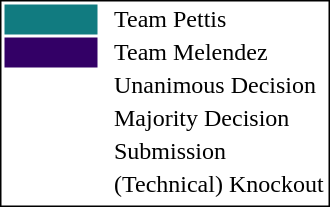<table style="border:1px solid black;" align=left>
<tr>
<td style="background:#117B80; width:40px;"></td>
<td> </td>
<td>Team Pettis</td>
</tr>
<tr>
<td style="background:#330066; width:40px;"></td>
<td> </td>
<td>Team Melendez</td>
</tr>
<tr>
<td style="width:60px;"></td>
<td> </td>
<td>Unanimous Decision</td>
</tr>
<tr>
<td style="width:60px;"></td>
<td> </td>
<td>Majority Decision</td>
</tr>
<tr>
<td style="width:60px;"></td>
<td> </td>
<td>Submission</td>
</tr>
<tr>
<td style="width:60px;"></td>
<td> </td>
<td>(Technical) Knockout</td>
</tr>
<tr>
</tr>
</table>
